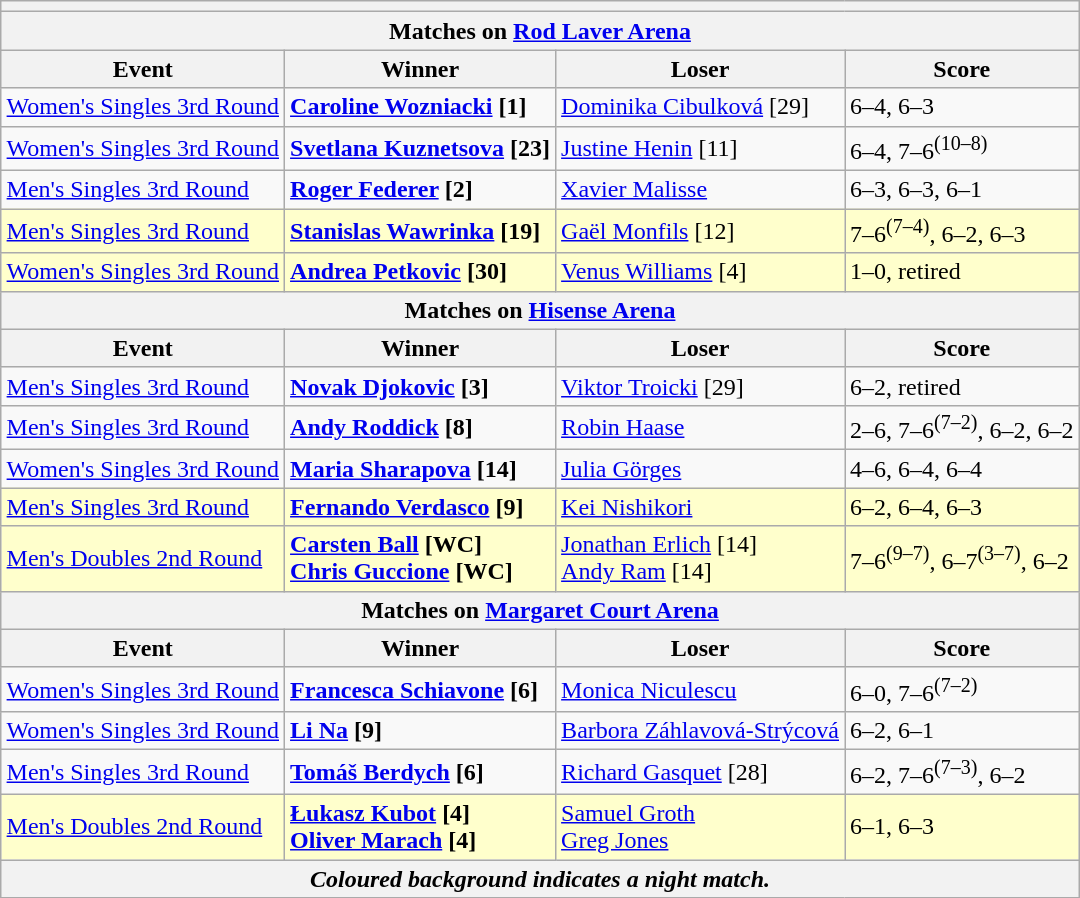<table class="wikitable collapsible" style="margin:1em auto;">
<tr>
<th colspan=4></th>
</tr>
<tr>
<th colspan=4><strong>Matches on <a href='#'>Rod Laver Arena</a></strong></th>
</tr>
<tr>
<th>Event</th>
<th>Winner</th>
<th>Loser</th>
<th>Score</th>
</tr>
<tr align=left>
<td><a href='#'>Women's Singles 3rd Round</a></td>
<td> <strong><a href='#'>Caroline Wozniacki</a> [1]</strong></td>
<td> <a href='#'>Dominika Cibulková</a> [29]</td>
<td>6–4, 6–3</td>
</tr>
<tr align=left>
<td><a href='#'>Women's Singles 3rd Round</a></td>
<td> <strong><a href='#'>Svetlana Kuznetsova</a> [23]</strong></td>
<td> <a href='#'>Justine Henin</a> [11]</td>
<td>6–4, 7–6<sup>(10–8)</sup></td>
</tr>
<tr align=left>
<td><a href='#'>Men's Singles 3rd Round</a></td>
<td> <strong><a href='#'>Roger Federer</a> [2]</strong></td>
<td> <a href='#'>Xavier Malisse</a></td>
<td>6–3, 6–3, 6–1</td>
</tr>
<tr style="text-align:left; background:#ffc;">
<td><a href='#'>Men's Singles 3rd Round</a></td>
<td> <strong><a href='#'>Stanislas Wawrinka</a> [19]</strong></td>
<td> <a href='#'>Gaël Monfils</a> [12]</td>
<td>7–6<sup>(7–4)</sup>, 6–2, 6–3</td>
</tr>
<tr style="text-align:left; background:#ffc;">
<td><a href='#'>Women's Singles 3rd Round</a></td>
<td> <strong><a href='#'>Andrea Petkovic</a> [30]</strong></td>
<td> <a href='#'>Venus Williams</a> [4]</td>
<td>1–0, retired</td>
</tr>
<tr>
<th colspan=4><strong>Matches on <a href='#'>Hisense Arena</a></strong></th>
</tr>
<tr>
<th>Event</th>
<th>Winner</th>
<th>Loser</th>
<th>Score</th>
</tr>
<tr align=left>
<td><a href='#'>Men's Singles 3rd Round</a></td>
<td> <strong><a href='#'>Novak Djokovic</a> [3]</strong></td>
<td> <a href='#'>Viktor Troicki</a> [29]</td>
<td>6–2, retired</td>
</tr>
<tr align=left>
<td><a href='#'>Men's Singles 3rd Round</a></td>
<td> <strong><a href='#'>Andy Roddick</a> [8]</strong></td>
<td> <a href='#'>Robin Haase</a></td>
<td>2–6, 7–6<sup>(7–2)</sup>, 6–2, 6–2</td>
</tr>
<tr align=left>
<td><a href='#'>Women's Singles 3rd Round</a></td>
<td> <strong><a href='#'>Maria Sharapova</a> [14]</strong></td>
<td> <a href='#'>Julia Görges</a></td>
<td>4–6, 6–4, 6–4</td>
</tr>
<tr style="text-align:left; background:#ffc;">
<td><a href='#'>Men's Singles 3rd Round</a></td>
<td> <strong><a href='#'>Fernando Verdasco</a> [9]</strong></td>
<td> <a href='#'>Kei Nishikori</a></td>
<td>6–2, 6–4, 6–3</td>
</tr>
<tr style="text-align:left; background:#ffc;">
<td><a href='#'>Men's Doubles 2nd Round</a></td>
<td> <strong><a href='#'>Carsten Ball</a> [WC]<br>  <a href='#'>Chris Guccione</a> [WC]</strong></td>
<td> <a href='#'>Jonathan Erlich</a> [14]<br>  <a href='#'>Andy Ram</a> [14]</td>
<td>7–6<sup>(9–7)</sup>, 6–7<sup>(3–7)</sup>, 6–2</td>
</tr>
<tr>
<th colspan=4><strong>Matches on <a href='#'>Margaret Court Arena</a></strong></th>
</tr>
<tr>
<th>Event</th>
<th>Winner</th>
<th>Loser</th>
<th>Score</th>
</tr>
<tr align=left>
<td><a href='#'>Women's Singles 3rd Round</a></td>
<td> <strong><a href='#'>Francesca Schiavone</a> [6]</strong></td>
<td> <a href='#'>Monica Niculescu</a></td>
<td>6–0, 7–6<sup>(7–2)</sup></td>
</tr>
<tr align=left>
<td><a href='#'>Women's Singles 3rd Round</a></td>
<td> <strong><a href='#'>Li Na</a> [9]</strong></td>
<td> <a href='#'>Barbora Záhlavová-Strýcová</a></td>
<td>6–2, 6–1</td>
</tr>
<tr align=left>
<td><a href='#'>Men's Singles 3rd Round</a></td>
<td> <strong><a href='#'>Tomáš Berdych</a> [6]</strong></td>
<td> <a href='#'>Richard Gasquet</a> [28]</td>
<td>6–2, 7–6<sup>(7–3)</sup>, 6–2</td>
</tr>
<tr style="text-align:left; background:#ffc;">
<td><a href='#'>Men's Doubles 2nd Round</a></td>
<td> <strong><a href='#'>Łukasz Kubot</a> [4]</strong> <br>  <strong><a href='#'>Oliver Marach</a> [4]</strong></td>
<td> <a href='#'>Samuel Groth</a> <br>  <a href='#'>Greg Jones</a></td>
<td>6–1, 6–3</td>
</tr>
<tr>
<th colspan=4><em>Coloured background indicates a night match.</em></th>
</tr>
</table>
